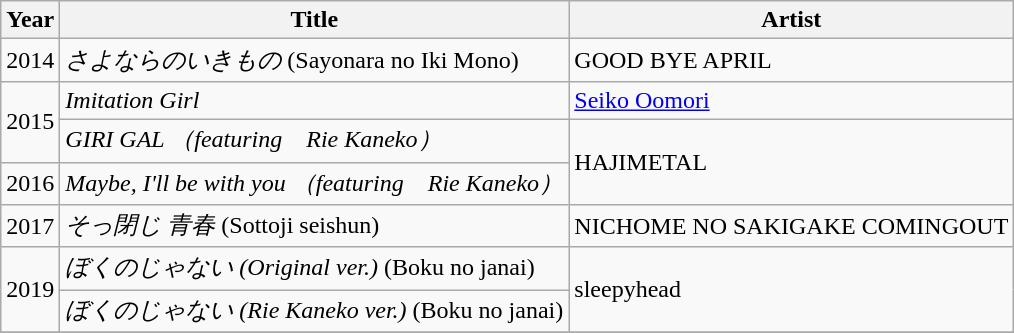<table class="wikitable">
<tr>
<th>Year</th>
<th>Title</th>
<th>Artist</th>
</tr>
<tr>
<td rowspan="1">2014</td>
<td><em>さよならのいきもの</em> (Sayonara no Iki Mono)</td>
<td>GOOD BYE APRIL</td>
</tr>
<tr>
<td rowspan="2">2015</td>
<td><em>Imitation Girl</em></td>
<td><a href='#'>Seiko Oomori</a></td>
</tr>
<tr>
<td><em>GIRI GAL （featuring　Rie Kaneko）</em></td>
<td rowspan="2">HAJIMETAL</td>
</tr>
<tr>
<td rowspan="1">2016</td>
<td><em>Maybe, I'll be with you （featuring　Rie Kaneko）</em></td>
</tr>
<tr>
<td rowspan="1">2017</td>
<td><em>そっ閉じ 青春</em> (Sottoji seishun)</td>
<td>NICHOME NO SAKIGAKE COMINGOUT</td>
</tr>
<tr>
<td rowspan="2">2019</td>
<td><em>ぼくのじゃない (Original ver.)</em> (Boku no janai)</td>
<td rowspan="2">sleepyhead</td>
</tr>
<tr>
<td><em>ぼくのじゃない (Rie Kaneko ver.)</em> (Boku no janai)</td>
</tr>
<tr>
</tr>
</table>
